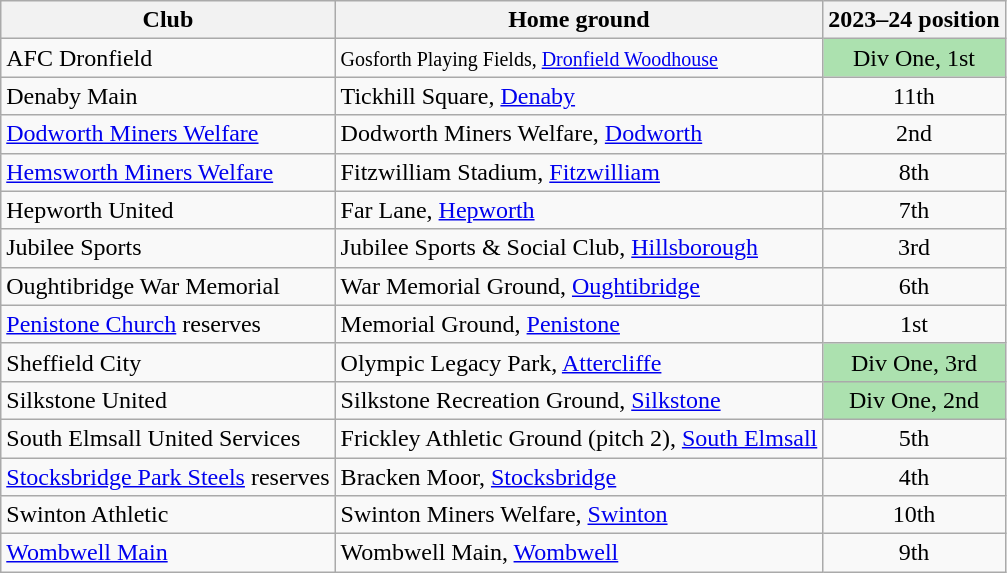<table class="wikitable sortable">
<tr>
<th>Club</th>
<th>Home ground</th>
<th>2023–24 position</th>
</tr>
<tr>
<td>AFC Dronfield</td>
<td><small>Gosforth Playing Fields, <a href='#'>Dronfield Woodhouse</a></small></td>
<td style="text-align:center;" bgcolor="#ACE1AF">Div One, 1st</td>
</tr>
<tr>
<td>Denaby Main</td>
<td>Tickhill Square, <a href='#'>Denaby</a></td>
<td style="text-align:center;">11th</td>
</tr>
<tr>
<td><a href='#'>Dodworth Miners Welfare</a></td>
<td>Dodworth Miners Welfare, <a href='#'>Dodworth</a></td>
<td style="text-align:center;">2nd</td>
</tr>
<tr>
<td><a href='#'>Hemsworth Miners Welfare</a></td>
<td>Fitzwilliam Stadium, <a href='#'>Fitzwilliam</a></td>
<td style="text-align:center;">8th</td>
</tr>
<tr>
<td>Hepworth United</td>
<td>Far Lane, <a href='#'>Hepworth</a></td>
<td style="text-align:center;">7th</td>
</tr>
<tr>
<td>Jubilee Sports</td>
<td>Jubilee Sports & Social Club, <a href='#'>Hillsborough</a></td>
<td style="text-align:center;">3rd</td>
</tr>
<tr>
<td>Oughtibridge War Memorial</td>
<td>War Memorial Ground, <a href='#'>Oughtibridge</a></td>
<td style="text-align:center;">6th</td>
</tr>
<tr>
<td><a href='#'>Penistone Church</a> reserves</td>
<td>Memorial Ground, <a href='#'>Penistone</a></td>
<td style="text-align:center;">1st</td>
</tr>
<tr>
<td>Sheffield City</td>
<td>Olympic Legacy Park, <a href='#'>Attercliffe</a></td>
<td style="text-align:center;" bgcolor="#ACE1AF">Div One, 3rd</td>
</tr>
<tr>
<td>Silkstone United</td>
<td>Silkstone Recreation Ground, <a href='#'>Silkstone</a></td>
<td style="text-align:center;"  bgcolor="#ACE1AF">Div One, 2nd</td>
</tr>
<tr>
<td>South Elmsall United Services</td>
<td>Frickley Athletic Ground (pitch 2), <a href='#'>South Elmsall</a></td>
<td style="text-align:center;">5th</td>
</tr>
<tr>
<td><a href='#'>Stocksbridge Park Steels</a> reserves</td>
<td>Bracken Moor, <a href='#'>Stocksbridge</a></td>
<td style="text-align:center;">4th</td>
</tr>
<tr>
<td>Swinton Athletic</td>
<td>Swinton Miners Welfare, <a href='#'>Swinton</a></td>
<td style="text-align:center;">10th</td>
</tr>
<tr>
<td><a href='#'>Wombwell Main</a></td>
<td>Wombwell Main, <a href='#'>Wombwell</a></td>
<td style="text-align:center;">9th</td>
</tr>
</table>
